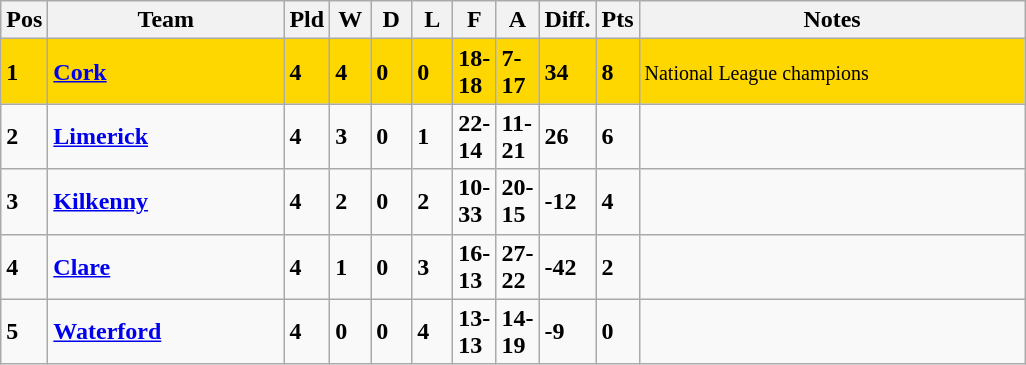<table class="wikitable" style="text-align: centre;">
<tr>
<th width=20>Pos</th>
<th width=150>Team</th>
<th width=20>Pld</th>
<th width=20>W</th>
<th width=20>D</th>
<th width=20>L</th>
<th width=20>F</th>
<th width=20>A</th>
<th width=20>Diff.</th>
<th width=20>Pts</th>
<th width=250>Notes</th>
</tr>
<tr style="background:gold;">
<td><strong>1</strong></td>
<td align=left><strong> <a href='#'>Cork</a> </strong></td>
<td><strong>4</strong></td>
<td><strong>4</strong></td>
<td><strong>0</strong></td>
<td><strong>0</strong></td>
<td><strong>18-18</strong></td>
<td><strong>7-17</strong></td>
<td><strong>34</strong></td>
<td><strong>8</strong></td>
<td><small>National League champions</small></td>
</tr>
<tr style>
<td><strong>2</strong></td>
<td align=left><strong> <a href='#'>Limerick</a> </strong></td>
<td><strong>4</strong></td>
<td><strong>3</strong></td>
<td><strong>0</strong></td>
<td><strong>1</strong></td>
<td><strong>22-14</strong></td>
<td><strong>11-21</strong></td>
<td><strong>26</strong></td>
<td><strong>6</strong></td>
<td></td>
</tr>
<tr style>
<td><strong>3</strong></td>
<td align=left><strong> <a href='#'>Kilkenny</a> </strong></td>
<td><strong>4</strong></td>
<td><strong>2</strong></td>
<td><strong>0</strong></td>
<td><strong>2</strong></td>
<td><strong>10-33</strong></td>
<td><strong>20-15</strong></td>
<td><strong>-12</strong></td>
<td><strong>4</strong></td>
<td></td>
</tr>
<tr style>
<td><strong>4</strong></td>
<td align=left><strong> <a href='#'>Clare</a> </strong></td>
<td><strong>4</strong></td>
<td><strong>1</strong></td>
<td><strong>0</strong></td>
<td><strong>3</strong></td>
<td><strong>16-13</strong></td>
<td><strong>27-22</strong></td>
<td><strong>-42</strong></td>
<td><strong>2</strong></td>
<td></td>
</tr>
<tr style>
<td><strong>5</strong></td>
<td align=left><strong> <a href='#'>Waterford</a> </strong></td>
<td><strong>4</strong></td>
<td><strong>0</strong></td>
<td><strong>0</strong></td>
<td><strong>4</strong></td>
<td><strong>13-13</strong></td>
<td><strong>14-19</strong></td>
<td><strong>-9</strong></td>
<td><strong>0</strong></td>
<td></td>
</tr>
</table>
